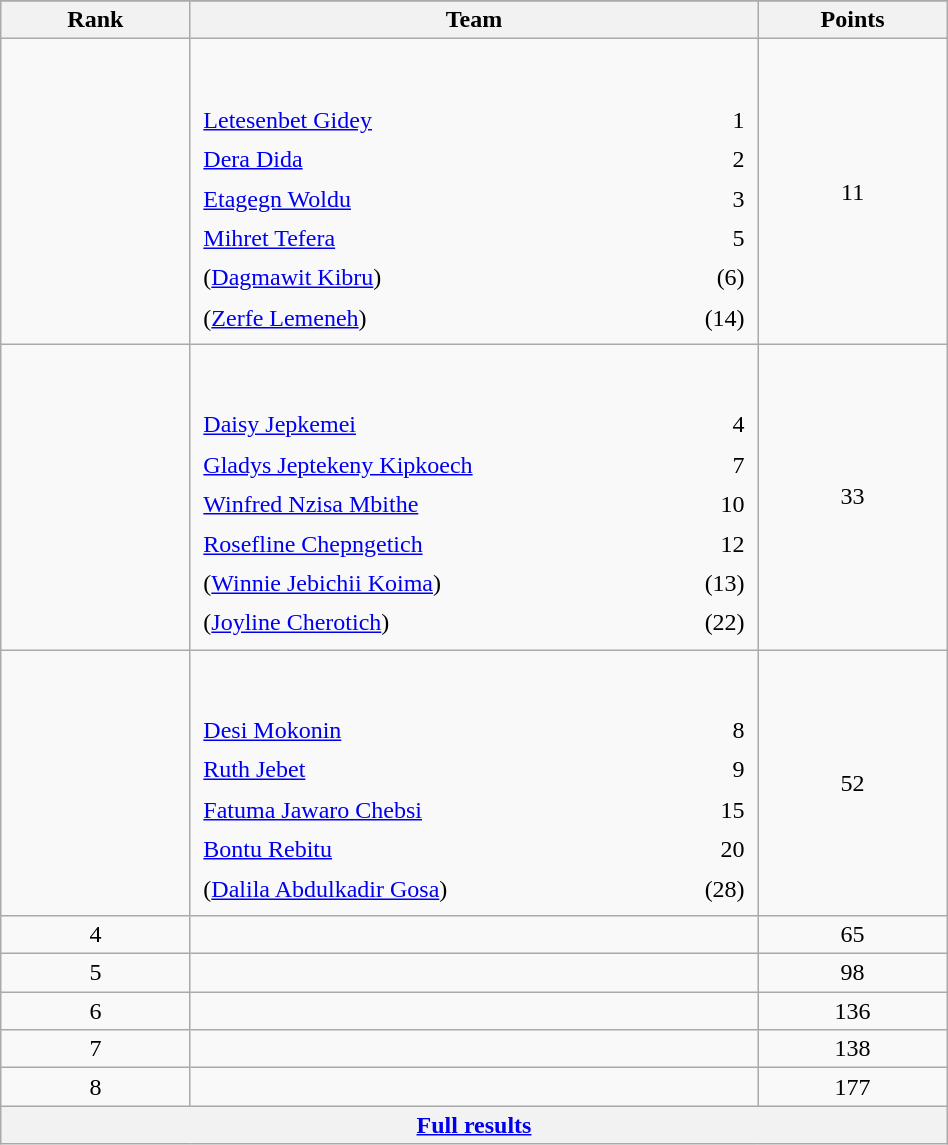<table class="wikitable" style="text-align:center;" width="50%">
<tr>
</tr>
<tr>
<th width=10%>Rank</th>
<th width=30%>Team</th>
<th width=10%>Points</th>
</tr>
<tr>
<td align=center></td>
<td align=left> <br><br><table width=100%>
<tr>
<td align=left style="border:0"><a href='#'>Letesenbet Gidey</a></td>
<td align=right style="border:0">1</td>
</tr>
<tr>
<td align=left style="border:0"><a href='#'>Dera Dida</a></td>
<td align=right style="border:0">2</td>
</tr>
<tr>
<td align=left style="border:0"><a href='#'>Etagegn Woldu</a></td>
<td align=right style="border:0">3</td>
</tr>
<tr>
<td align=left style="border:0"><a href='#'>Mihret Tefera</a></td>
<td align=right style="border:0">5</td>
</tr>
<tr>
<td align=left style="border:0">(<a href='#'>Dagmawit Kibru</a>)</td>
<td align=right style="border:0">(6)</td>
</tr>
<tr>
<td align=left style="border:0">(<a href='#'>Zerfe Lemeneh</a>)</td>
<td align=right style="border:0">(14)</td>
</tr>
</table>
</td>
<td>11</td>
</tr>
<tr>
<td align=center></td>
<td align=left> <br><br><table width=100%>
<tr>
<td align=left style="border:0"><a href='#'>Daisy Jepkemei</a></td>
<td align=right style="border:0">4</td>
</tr>
<tr>
<td align=left style="border:0"><a href='#'>Gladys Jeptekeny Kipkoech</a></td>
<td align=right style="border:0">7</td>
</tr>
<tr>
<td align=left style="border:0"><a href='#'>Winfred Nzisa Mbithe</a></td>
<td align=right style="border:0">10</td>
</tr>
<tr>
<td align=left style="border:0"><a href='#'>Rosefline Chepngetich</a></td>
<td align=right style="border:0">12</td>
</tr>
<tr>
<td align=left style="border:0">(<a href='#'>Winnie Jebichii Koima</a>)</td>
<td align=right style="border:0">(13)</td>
</tr>
<tr>
<td align=left style="border:0">(<a href='#'>Joyline Cherotich</a>)</td>
<td align=right style="border:0">(22)</td>
</tr>
</table>
</td>
<td>33</td>
</tr>
<tr>
<td align=center></td>
<td align=left> <br><br><table width=100%>
<tr>
<td align=left style="border:0"><a href='#'>Desi Mokonin</a></td>
<td align=right style="border:0">8</td>
</tr>
<tr>
<td align=left style="border:0"><a href='#'>Ruth Jebet</a></td>
<td align=right style="border:0">9</td>
</tr>
<tr>
<td align=left style="border:0"><a href='#'>Fatuma Jawaro Chebsi</a></td>
<td align=right style="border:0">15</td>
</tr>
<tr>
<td align=left style="border:0"><a href='#'>Bontu Rebitu</a></td>
<td align=right style="border:0">20</td>
</tr>
<tr>
<td align=left style="border:0">(<a href='#'>Dalila Abdulkadir Gosa</a>)</td>
<td align=right style="border:0">(28)</td>
</tr>
</table>
</td>
<td>52</td>
</tr>
<tr>
<td align=center>4</td>
<td align=left></td>
<td>65</td>
</tr>
<tr>
<td align=center>5</td>
<td align=left></td>
<td>98</td>
</tr>
<tr>
<td align=center>6</td>
<td align=left></td>
<td>136</td>
</tr>
<tr>
<td align=center>7</td>
<td align=left></td>
<td>138</td>
</tr>
<tr>
<td align=center>8</td>
<td align=left></td>
<td>177</td>
</tr>
<tr class="sortbottom">
<th colspan=4 align=center><a href='#'>Full results</a></th>
</tr>
</table>
